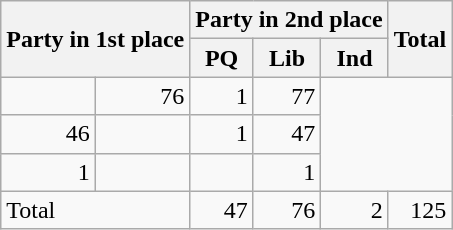<table class="wikitable" style="text-align:right;">
<tr>
<th rowspan="2" colspan="2" style="text-align:left;">Party in 1st place</th>
<th colspan="3">Party in 2nd place</th>
<th rowspan="2">Total</th>
</tr>
<tr>
<th>PQ</th>
<th>Lib</th>
<th>Ind</th>
</tr>
<tr>
<td></td>
<td>76</td>
<td>1</td>
<td>77</td>
</tr>
<tr>
<td>46</td>
<td></td>
<td>1</td>
<td>47</td>
</tr>
<tr>
<td>1</td>
<td></td>
<td></td>
<td>1</td>
</tr>
<tr>
<td colspan="2" style="text-align:left;">Total</td>
<td>47</td>
<td>76</td>
<td>2</td>
<td>125</td>
</tr>
</table>
